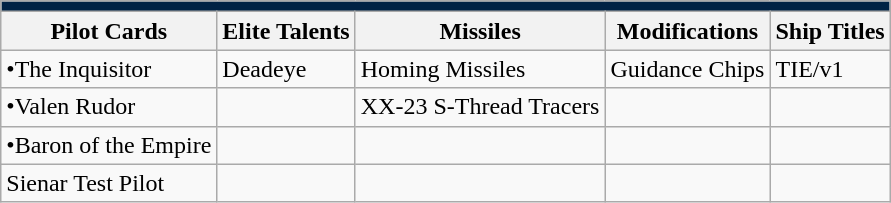<table class="wikitable">
<tr style="background:#002244;">
<td colspan="5"></td>
</tr>
<tr style="background:#f0f0f0;">
<th>Pilot Cards</th>
<th>Elite Talents</th>
<th>Missiles</th>
<th>Modifications</th>
<th>Ship Titles</th>
</tr>
<tr>
<td>•The Inquisitor</td>
<td>Deadeye</td>
<td>Homing Missiles</td>
<td>Guidance Chips</td>
<td>TIE/v1</td>
</tr>
<tr>
<td Valen Rudor>•Valen Rudor</td>
<td></td>
<td>XX-23 S-Thread Tracers</td>
<td></td>
<td></td>
</tr>
<tr>
<td>•Baron of the Empire</td>
<td></td>
<td></td>
<td></td>
<td></td>
</tr>
<tr>
<td>Sienar Test Pilot</td>
<td></td>
<td></td>
<td></td>
<td></td>
</tr>
</table>
